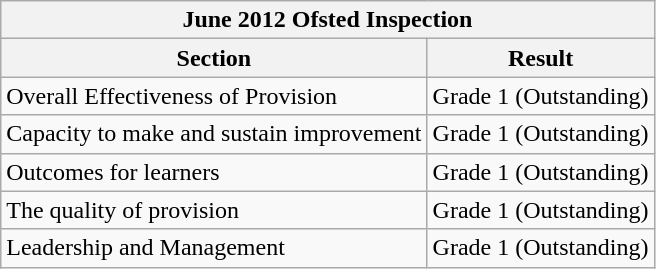<table class="wikitable">
<tr>
<th colspan="6">June 2012 Ofsted Inspection </th>
</tr>
<tr>
<th>Section</th>
<th>Result</th>
</tr>
<tr>
<td>Overall Effectiveness of Provision</td>
<td>Grade 1 (Outstanding)</td>
</tr>
<tr>
<td>Capacity to make and sustain improvement</td>
<td>Grade 1 (Outstanding)</td>
</tr>
<tr>
<td>Outcomes for learners</td>
<td>Grade 1 (Outstanding)</td>
</tr>
<tr>
<td>The quality of provision</td>
<td>Grade 1 (Outstanding)</td>
</tr>
<tr>
<td>Leadership and Management</td>
<td>Grade 1 (Outstanding)</td>
</tr>
</table>
